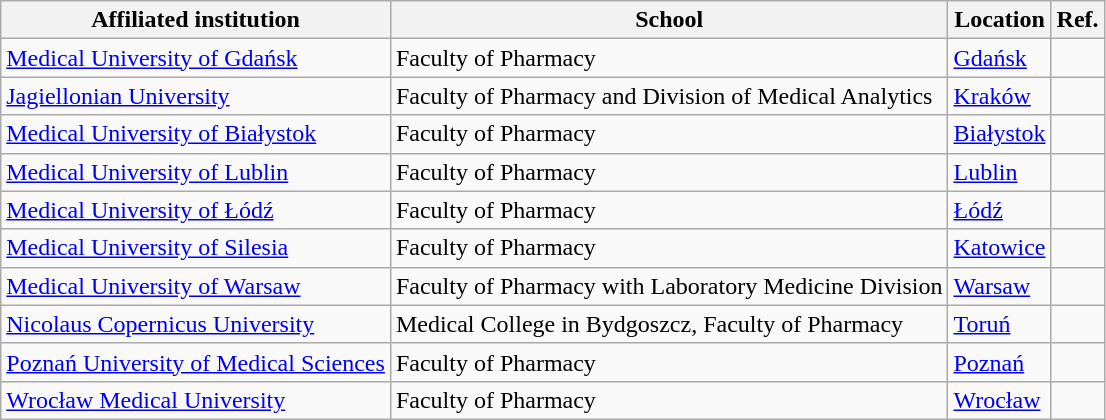<table class="wikitable sortable">
<tr>
<th>Affiliated institution</th>
<th>School</th>
<th>Location</th>
<th>Ref.</th>
</tr>
<tr>
<td><a href='#'>Medical University of Gdańsk</a></td>
<td>Faculty of Pharmacy</td>
<td><a href='#'>Gdańsk</a></td>
<td></td>
</tr>
<tr>
<td><a href='#'>Jagiellonian University</a></td>
<td>Faculty of Pharmacy and Division of Medical Analytics</td>
<td><a href='#'>Kraków</a></td>
<td></td>
</tr>
<tr>
<td><a href='#'>Medical University of Białystok</a></td>
<td>Faculty of Pharmacy</td>
<td><a href='#'>Białystok</a></td>
<td></td>
</tr>
<tr>
<td><a href='#'>Medical University of Lublin</a></td>
<td>Faculty of Pharmacy</td>
<td><a href='#'>Lublin</a></td>
<td></td>
</tr>
<tr>
<td><a href='#'>Medical University of Łódź</a></td>
<td>Faculty of Pharmacy</td>
<td><a href='#'>Łódź</a></td>
<td></td>
</tr>
<tr>
<td><a href='#'>Medical University of Silesia</a></td>
<td>Faculty of Pharmacy</td>
<td><a href='#'>Katowice</a></td>
<td></td>
</tr>
<tr>
<td><a href='#'>Medical University of Warsaw</a></td>
<td>Faculty of Pharmacy with Laboratory Medicine Division</td>
<td><a href='#'>Warsaw</a></td>
<td></td>
</tr>
<tr>
<td><a href='#'>Nicolaus Copernicus University</a></td>
<td>Medical College in Bydgoszcz, Faculty of Pharmacy</td>
<td><a href='#'>Toruń</a></td>
<td></td>
</tr>
<tr>
<td><a href='#'>Poznań University of Medical Sciences</a></td>
<td>Faculty of Pharmacy</td>
<td><a href='#'>Poznań</a></td>
<td></td>
</tr>
<tr>
<td><a href='#'>Wrocław Medical University</a></td>
<td>Faculty of Pharmacy</td>
<td><a href='#'>Wrocław</a></td>
<td></td>
</tr>
</table>
